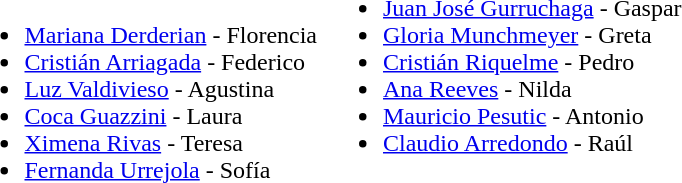<table>
<tr style="vertical-align: top;">
<td><br><ul><li><a href='#'>Mariana Derderian</a> - Florencia</li><li><a href='#'>Cristián Arriagada</a> - Federico</li><li><a href='#'>Luz Valdivieso</a> - Agustina</li><li><a href='#'>Coca Guazzini</a> - Laura</li><li><a href='#'>Ximena Rivas</a> - Teresa</li><li><a href='#'>Fernanda Urrejola</a> - Sofía</li></ul></td><td><ul><li><a href='#'>Juan José Gurruchaga</a> - Gaspar</li><li><a href='#'>Gloria Munchmeyer</a> - Greta</li><li><a href='#'>Cristián Riquelme</a> - Pedro</li><li><a href='#'>Ana Reeves</a> - Nilda</li><li><a href='#'>Mauricio Pesutic</a> - Antonio</li><li><a href='#'>Claudio Arredondo</a> - Raúl</li></ul></td>
</tr>
</table>
